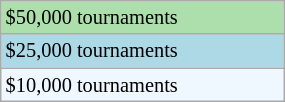<table class="wikitable" style="font-size:85%; width:15%;">
<tr style="background:#addfad;">
<td>$50,000 tournaments</td>
</tr>
<tr style="background:lightblue;">
<td>$25,000 tournaments</td>
</tr>
<tr style="background:#f0f8ff;">
<td>$10,000 tournaments</td>
</tr>
</table>
